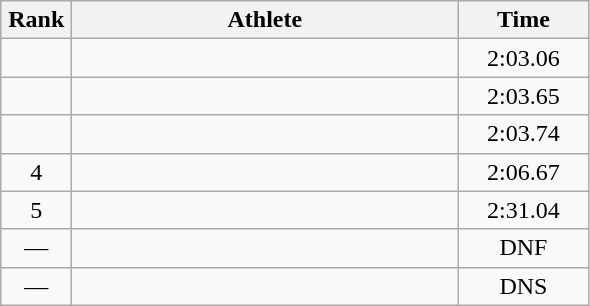<table class=wikitable style="text-align:center">
<tr>
<th width=40>Rank</th>
<th width=250>Athlete</th>
<th width=80>Time</th>
</tr>
<tr>
<td></td>
<td align=left></td>
<td>2:03.06</td>
</tr>
<tr>
<td></td>
<td align=left></td>
<td>2:03.65</td>
</tr>
<tr>
<td></td>
<td align=left></td>
<td>2:03.74</td>
</tr>
<tr>
<td>4</td>
<td align=left></td>
<td>2:06.67</td>
</tr>
<tr>
<td>5</td>
<td align=left></td>
<td>2:31.04</td>
</tr>
<tr>
<td>—</td>
<td align=left></td>
<td>DNF</td>
</tr>
<tr>
<td>—</td>
<td align=left></td>
<td>DNS</td>
</tr>
</table>
